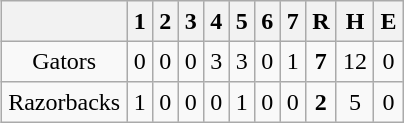<table align = right border="2" cellpadding="4" cellspacing="0" style="margin: 1em 1em 1em 1em; background: #F9F9F9; border: 1px #aaa solid; border-collapse: collapse;">
<tr align=center style="background: #F2F2F2;">
<th></th>
<th>1</th>
<th>2</th>
<th>3</th>
<th>4</th>
<th>5</th>
<th>6</th>
<th>7</th>
<th>R</th>
<th>H</th>
<th>E</th>
</tr>
<tr align=center>
<td>Gators</td>
<td>0</td>
<td>0</td>
<td>0</td>
<td>3</td>
<td>3</td>
<td>0</td>
<td>1</td>
<td><strong>7</strong></td>
<td>12</td>
<td>0</td>
</tr>
<tr align=center>
<td>Razorbacks</td>
<td>1</td>
<td>0</td>
<td>0</td>
<td>0</td>
<td>1</td>
<td>0</td>
<td>0</td>
<td><strong>2</strong></td>
<td>5</td>
<td>0</td>
</tr>
</table>
